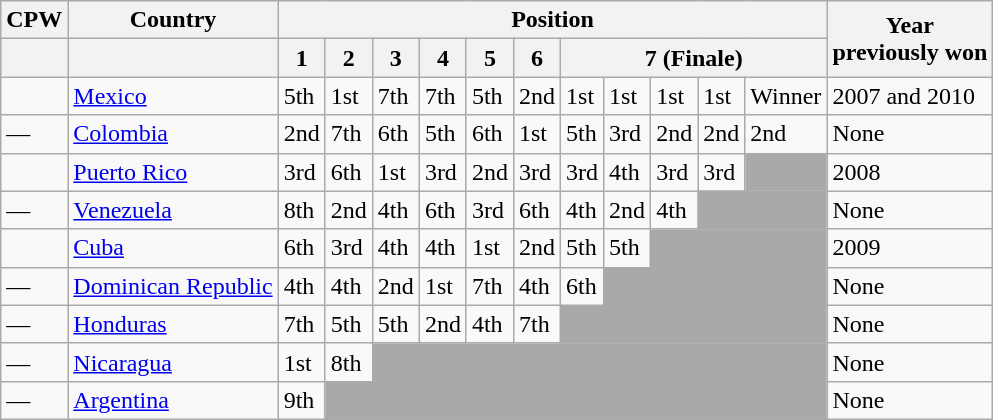<table class="wikitable">
<tr>
<th>CPW</th>
<th>Country</th>
<th colspan=11>Position</th>
<th rowspan=2>Year <br> previously won</th>
</tr>
<tr>
<th></th>
<th></th>
<th>1</th>
<th>2</th>
<th>3</th>
<th>4</th>
<th>5</th>
<th>6</th>
<th colspan=5>7 (Finale)</th>
</tr>
<tr>
<td></td>
<td><a href='#'>Mexico</a></td>
<td>5th</td>
<td><span>1st</span></td>
<td><span>7th</span></td>
<td><span>7th</span></td>
<td>5th</td>
<td>2nd</td>
<td><span>1st</span></td>
<td><span>1st</span></td>
<td><span>1st</span></td>
<td><span>1st</span></td>
<td><span>Winner</span></td>
<td>2007 and 2010</td>
</tr>
<tr>
<td>—</td>
<td> <a href='#'>Colombia</a></td>
<td>2nd</td>
<td>7th</td>
<td>6th</td>
<td>5th</td>
<td>6th</td>
<td><span>1st</span></td>
<td>5th</td>
<td>3rd</td>
<td>2nd</td>
<td>2nd</td>
<td><span>2nd</span></td>
<td>None</td>
</tr>
<tr>
<td></td>
<td> <a href='#'>Puerto Rico</a></td>
<td>3rd</td>
<td>6th</td>
<td><span>1st</span></td>
<td>3rd</td>
<td>2nd</td>
<td>3rd</td>
<td>3rd</td>
<td>4th</td>
<td>3rd</td>
<td><span>3rd</span></td>
<td style="background:darkgrey;"></td>
<td>2008</td>
</tr>
<tr>
<td>—</td>
<td> <a href='#'>Venezuela</a></td>
<td>8th</td>
<td>2nd</td>
<td>4th</td>
<td>6th</td>
<td>3rd</td>
<td>6th</td>
<td>4th</td>
<td>2nd</td>
<td><span>4th</span></td>
<td style="background:darkgrey;" colspan="2"></td>
<td>None</td>
</tr>
<tr>
<td></td>
<td> <a href='#'>Cuba</a></td>
<td>6th</td>
<td>3rd</td>
<td>4th</td>
<td>4th</td>
<td><span>1st</span></td>
<td>2nd</td>
<td>5th</td>
<td><span>5th</span></td>
<td style="background:darkgrey;" colspan="3"></td>
<td>2009</td>
</tr>
<tr>
<td>—</td>
<td> <a href='#'>Dominican Republic</a></td>
<td>4th</td>
<td>4th</td>
<td>2nd</td>
<td><span>1st</span></td>
<td><span>7th</span></td>
<td>4th</td>
<td><span>6th</span></td>
<td style="background:darkgrey;" colspan="4"></td>
<td>None</td>
</tr>
<tr>
<td>—</td>
<td> <a href='#'>Honduras</a></td>
<td>7th</td>
<td>5th</td>
<td>5th</td>
<td>2nd</td>
<td>4th</td>
<td><span>7th</span></td>
<td style="background:darkgrey;" colspan="5"></td>
<td>None</td>
</tr>
<tr>
<td>—</td>
<td> <a href='#'>Nicaragua</a></td>
<td><span>1st</span></td>
<td><span>8th</span></td>
<td style="background:darkgrey;" colspan="9"></td>
<td>None</td>
</tr>
<tr>
<td>—</td>
<td> <a href='#'>Argentina</a></td>
<td><span>9th</span></td>
<td style="background:darkgrey;" colspan="10"></td>
<td>None</td>
</tr>
</table>
